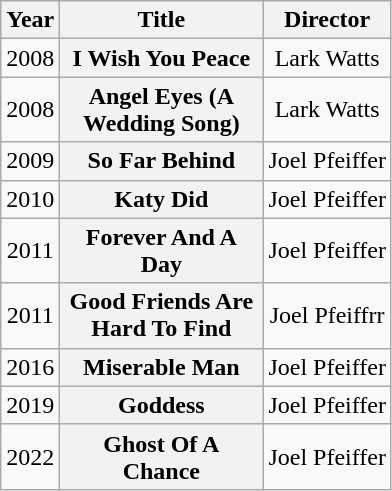<table class="wikitable plainrowheaders" style="text-align:center;">
<tr>
<th>Year</th>
<th style="width:8em;">Title</th>
<th>Director</th>
</tr>
<tr>
<td>2008</td>
<th scope="row">I Wish You Peace</th>
<td>Lark Watts</td>
</tr>
<tr>
<td>2008</td>
<th scope="row">Angel Eyes (A Wedding Song)</th>
<td>Lark Watts</td>
</tr>
<tr>
<td>2009</td>
<th scope="row">So Far Behind</th>
<td>Joel Pfeiffer</td>
</tr>
<tr>
<td>2010</td>
<th scope="row">Katy Did</th>
<td>Joel Pfeiffer</td>
</tr>
<tr>
<td>2011</td>
<th scope="row">Forever And A Day</th>
<td>Joel Pfeiffer</td>
</tr>
<tr>
<td>2011</td>
<th scope="row">Good Friends Are Hard To Find</th>
<td>Joel Pfeiffrr</td>
</tr>
<tr>
<td>2016</td>
<th scope="row">Miserable Man</th>
<td>Joel Pfeiffer</td>
</tr>
<tr>
<td>2019</td>
<th scope="row">Goddess</th>
<td>Joel Pfeiffer</td>
</tr>
<tr>
<td>2022</td>
<th scope="row">Ghost Of A Chance</th>
<td>Joel Pfeiffer</td>
</tr>
</table>
